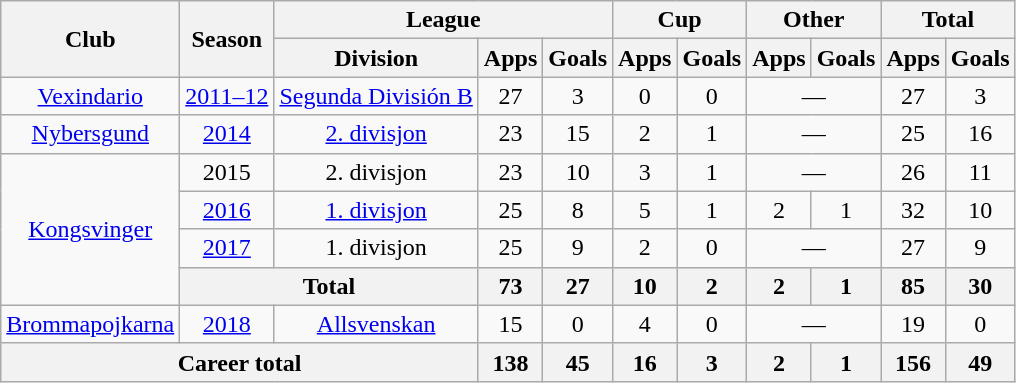<table class="wikitable" style="text-align: center;">
<tr>
<th rowspan="2">Club</th>
<th rowspan="2">Season</th>
<th colspan="3">League</th>
<th colspan="2">Cup</th>
<th colspan="2">Other</th>
<th colspan="2">Total</th>
</tr>
<tr>
<th>Division</th>
<th>Apps</th>
<th>Goals</th>
<th>Apps</th>
<th>Goals</th>
<th>Apps</th>
<th>Goals</th>
<th>Apps</th>
<th>Goals</th>
</tr>
<tr>
<td rowspan="1"><a href='#'>Vexindario</a></td>
<td><a href='#'>2011–12</a></td>
<td><a href='#'>Segunda División B</a></td>
<td>27</td>
<td>3</td>
<td>0</td>
<td>0</td>
<td colspan="2">—</td>
<td>27</td>
<td>3</td>
</tr>
<tr>
<td><a href='#'>Nybersgund</a></td>
<td><a href='#'>2014</a></td>
<td><a href='#'>2. divisjon</a></td>
<td>23</td>
<td>15</td>
<td>2</td>
<td>1</td>
<td colspan="2">—</td>
<td>25</td>
<td>16</td>
</tr>
<tr>
<td rowspan="4"><a href='#'>Kongsvinger</a></td>
<td>2015</td>
<td>2. divisjon</td>
<td>23</td>
<td>10</td>
<td>3</td>
<td>1</td>
<td colspan="2">—</td>
<td>26</td>
<td>11</td>
</tr>
<tr>
<td><a href='#'>2016</a></td>
<td><a href='#'>1. divisjon</a></td>
<td>25</td>
<td>8</td>
<td>5</td>
<td>1</td>
<td>2</td>
<td>1</td>
<td>32</td>
<td>10</td>
</tr>
<tr>
<td><a href='#'>2017</a></td>
<td>1. divisjon</td>
<td>25</td>
<td>9</td>
<td>2</td>
<td>0</td>
<td colspan="2">—</td>
<td>27</td>
<td>9</td>
</tr>
<tr>
<th colspan="2">Total</th>
<th>73</th>
<th>27</th>
<th>10</th>
<th>2</th>
<th>2</th>
<th>1</th>
<th>85</th>
<th>30</th>
</tr>
<tr>
<td rowspan="1"><a href='#'>Brommapojkarna</a></td>
<td><a href='#'>2018</a></td>
<td><a href='#'>Allsvenskan</a></td>
<td>15</td>
<td>0</td>
<td>4</td>
<td>0</td>
<td colspan="2">—</td>
<td>19</td>
<td>0</td>
</tr>
<tr>
<th colspan="3">Career total</th>
<th>138</th>
<th>45</th>
<th>16</th>
<th>3</th>
<th>2</th>
<th>1</th>
<th>156</th>
<th>49</th>
</tr>
</table>
